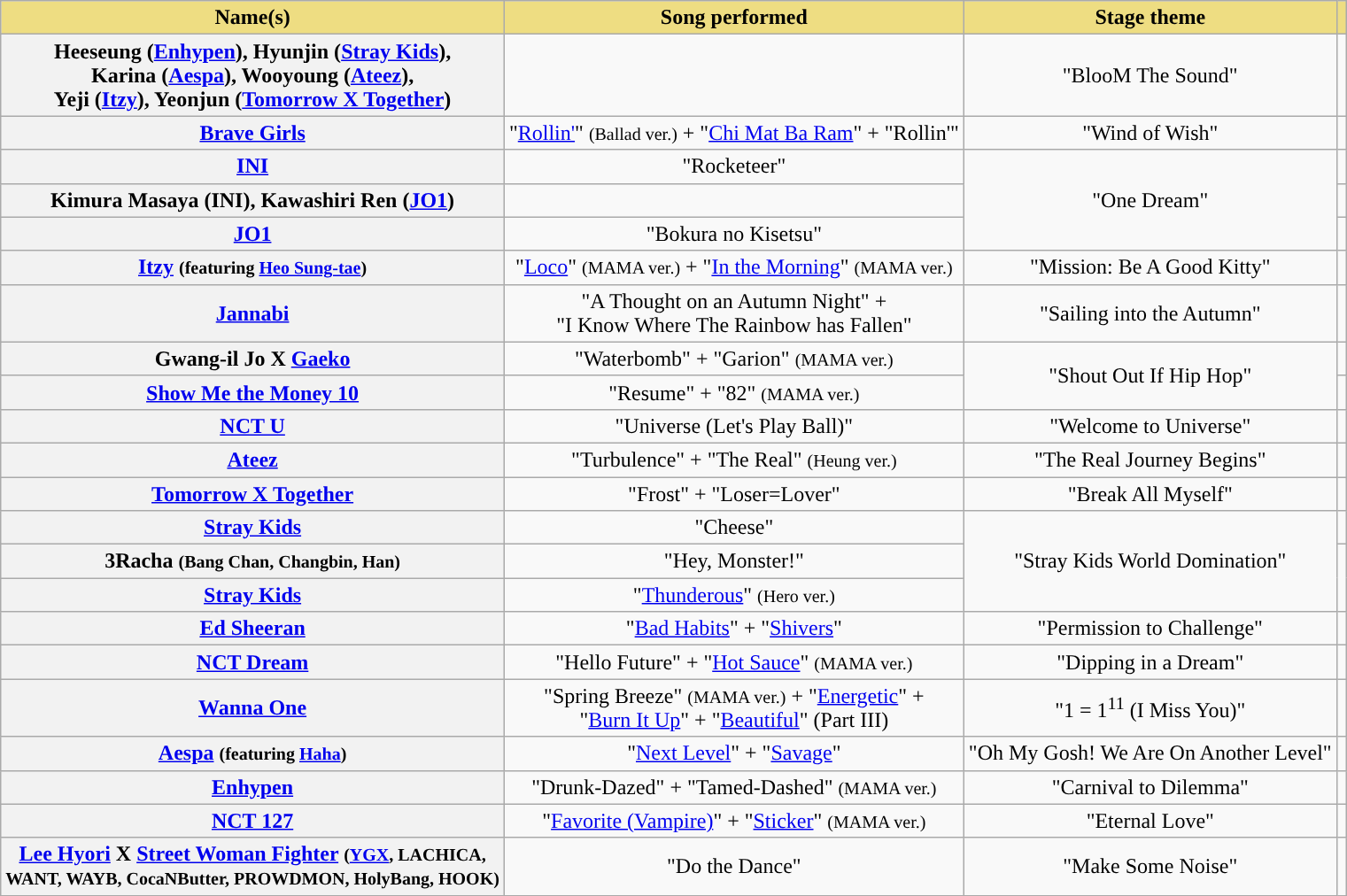<table class="wikitable plainrowheaders" style="text-align:center">
<tr>
<th scope="col" style="background:#EEDD82;">Name(s)</th>
<th scope="col" style="background:#EEDD82;">Song performed</th>
<th scope="col" style="background:#EEDD82;">Stage theme</th>
<th scope="col" style="background:#EEDD82;"></th>
</tr>
<tr>
<th scope="row">Heeseung (<a href='#'>Enhypen</a>), Hyunjin (<a href='#'>Stray Kids</a>),  <br> Karina (<a href='#'>Aespa</a>), Wooyoung (<a href='#'>Ateez</a>),  <br> Yeji (<a href='#'>Itzy</a>), Yeonjun (<a href='#'>Tomorrow X Together</a>)</th>
<td></td>
<td>"BlooM The Sound"</td>
<td></td>
</tr>
<tr>
<th scope="row"><a href='#'>Brave Girls</a></th>
<td>"<a href='#'>Rollin'</a>" <small>(Ballad ver.)</small> + "<a href='#'>Chi Mat Ba Ram</a>" + "Rollin'"</td>
<td>"Wind of Wish"</td>
<td></td>
</tr>
<tr>
<th scope="row"><a href='#'>INI</a></th>
<td>"Rocketeer"</td>
<td rowspan="3">"One Dream"</td>
<td></td>
</tr>
<tr>
<th scope="row">Kimura Masaya (INI), Kawashiri Ren (<a href='#'>JO1</a>)</th>
<td></td>
<td></td>
</tr>
<tr>
<th scope="row"><a href='#'>JO1</a></th>
<td>"Bokura no Kisetsu"</td>
<td></td>
</tr>
<tr>
<th scope="row"><a href='#'>Itzy</a> <small>(featuring <a href='#'>Heo Sung-tae</a>)</small></th>
<td>"<a href='#'>Loco</a>" <small>(MAMA ver.)</small> + "<a href='#'>In the Morning</a>" <small>(MAMA ver.)</small></td>
<td>"Mission: Be A Good Kitty"</td>
<td></td>
</tr>
<tr>
<th scope="row"><a href='#'>Jannabi</a></th>
<td>"A Thought on an Autumn Night" + <br> "I Know Where The Rainbow has Fallen"</td>
<td>"Sailing into the Autumn"</td>
<td></td>
</tr>
<tr>
<th scope="row">Gwang-il Jo X <a href='#'>Gaeko</a></th>
<td>"Waterbomb" + "Garion" <small>(MAMA ver.)</small></td>
<td rowspan="2">"Shout Out If Hip Hop"</td>
<td></td>
</tr>
<tr>
<th scope="row"><a href='#'>Show Me the Money 10</a></th>
<td>"Resume" + "82" <small>(MAMA ver.)</small></td>
<td></td>
</tr>
<tr>
<th scope="row"><a href='#'>NCT U</a></th>
<td>"Universe (Let's Play Ball)"</td>
<td>"Welcome to Universe"</td>
<td></td>
</tr>
<tr>
<th scope="row"><a href='#'>Ateez</a></th>
<td>"Turbulence" + "The Real" <small>(Heung ver.)</small></td>
<td>"The Real Journey Begins"</td>
<td></td>
</tr>
<tr>
<th scope="row"><a href='#'>Tomorrow X Together</a></th>
<td>"Frost" + "Loser=Lover"</td>
<td>"Break All Myself"</td>
<td></td>
</tr>
<tr>
<th scope="row"><a href='#'>Stray Kids</a></th>
<td>"Cheese"</td>
<td rowspan="3">"Stray Kids World Domination"</td>
<td></td>
</tr>
<tr>
<th scope="row">3Racha <small>(Bang Chan, Changbin, Han)</small></th>
<td>"Hey, Monster!"</td>
<td rowspan="2"></td>
</tr>
<tr>
<th scope="row"><a href='#'>Stray Kids</a></th>
<td>"<a href='#'>Thunderous</a>" <small>(Hero ver.)</small></td>
</tr>
<tr>
<th scope="row"><a href='#'>Ed Sheeran</a></th>
<td>"<a href='#'>Bad Habits</a>" + "<a href='#'>Shivers</a>"</td>
<td>"Permission to Challenge"</td>
<td></td>
</tr>
<tr>
<th scope="row"><a href='#'>NCT Dream</a></th>
<td>"Hello Future" + "<a href='#'>Hot Sauce</a>" <small>(MAMA ver.)</small></td>
<td>"Dipping in a Dream"</td>
<td></td>
</tr>
<tr>
<th scope="row"><a href='#'>Wanna One</a></th>
<td>"Spring Breeze" <small>(MAMA ver.)</small> + "<a href='#'>Energetic</a>" + <br> "<a href='#'>Burn It Up</a>" + "<a href='#'>Beautiful</a>" (Part III)</td>
<td>"1 = 1<sup>11</sup> (I Miss You)"</td>
<td></td>
</tr>
<tr>
<th scope="row"><a href='#'>Aespa</a> <small>(featuring <a href='#'>Haha</a>)</small></th>
<td>"<a href='#'>Next Level</a>" + "<a href='#'>Savage</a>"</td>
<td>"Oh My Gosh! We Are On Another Level"</td>
<td></td>
</tr>
<tr>
<th scope="row"><a href='#'>Enhypen</a></th>
<td>"Drunk-Dazed" + "Tamed-Dashed" <small>(MAMA ver.)</small></td>
<td>"Carnival to Dilemma"</td>
<td></td>
</tr>
<tr>
<th scope="row"><a href='#'>NCT 127</a></th>
<td>"<a href='#'>Favorite (Vampire)</a>" + "<a href='#'>Sticker</a>" <small>(MAMA ver.)</small></td>
<td>"Eternal Love"</td>
<td></td>
</tr>
<tr>
<th scope="row"><a href='#'>Lee Hyori</a> X <a href='#'>Street Woman Fighter</a> <small>(<a href='#'>YGX</a>, LACHICA,  <br> WANT, WAYB, CocaNButter, PROWDMON, HolyBang, HOOK)</small></th>
<td>"Do the Dance"</td>
<td>"Make Some Noise"</td>
<td></td>
</tr>
</table>
